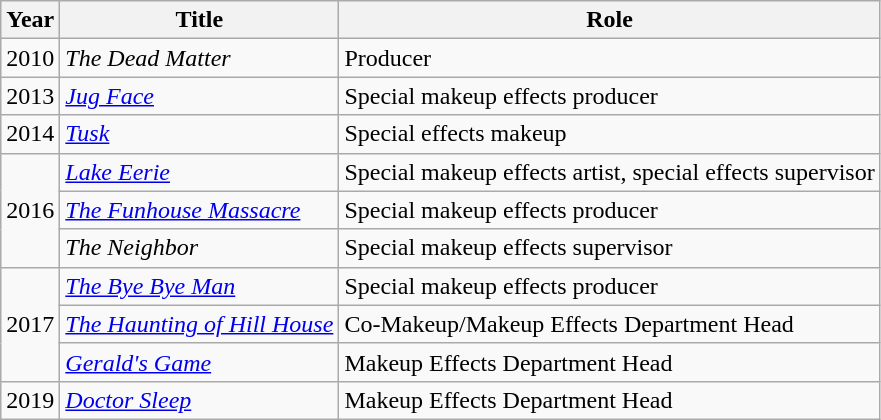<table class="wikitable sortable" style=text-align:left>
<tr>
<th scope="col">Year</th>
<th scope="col">Title</th>
<th scope="col">Role</th>
</tr>
<tr>
<td>2010</td>
<td><em>The Dead Matter</em></td>
<td>Producer</td>
</tr>
<tr>
<td>2013</td>
<td><em><a href='#'>Jug Face</a></em></td>
<td>Special makeup effects producer</td>
</tr>
<tr>
<td>2014</td>
<td><em><a href='#'>Tusk</a></em></td>
<td>Special effects makeup</td>
</tr>
<tr>
<td rowspan="3">2016</td>
<td><em><a href='#'>Lake Eerie</a></em></td>
<td>Special makeup effects artist, special effects supervisor</td>
</tr>
<tr>
<td><em><a href='#'>The Funhouse Massacre</a></em></td>
<td>Special makeup effects producer</td>
</tr>
<tr>
<td><em>The Neighbor</em></td>
<td>Special makeup effects supervisor</td>
</tr>
<tr>
<td rowspan="3">2017</td>
<td><em><a href='#'>The Bye Bye Man</a></em></td>
<td>Special makeup effects producer</td>
</tr>
<tr>
<td><em><a href='#'>The Haunting of Hill House</a></em></td>
<td>Co-Makeup/Makeup Effects Department Head</td>
</tr>
<tr>
<td><em><a href='#'>Gerald's Game</a></em></td>
<td>Makeup Effects Department Head</td>
</tr>
<tr>
<td>2019</td>
<td><em><a href='#'>Doctor Sleep</a></em></td>
<td>Makeup Effects Department Head</td>
</tr>
</table>
